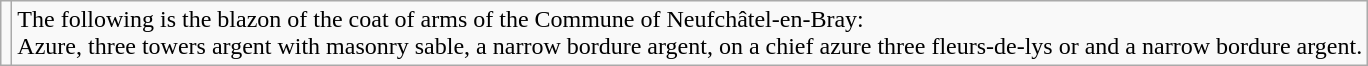<table class="wikitable">
<tr>
<td><div></div></td>
<td>The following is the blazon of the coat of arms of the Commune of Neufchâtel-en-Bray:<br>Azure, three towers argent with masonry sable, a narrow bordure argent, on a chief azure three fleurs-de-lys or and a narrow bordure argent.</td>
</tr>
</table>
